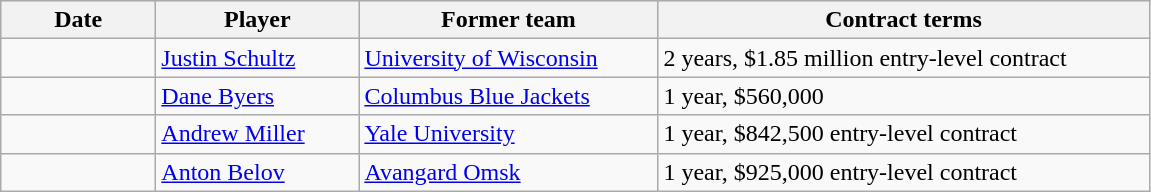<table class="wikitable">
<tr style="background:#ddd; text-align:center;">
<th style="width: 6em;">Date</th>
<th style="width: 8em;">Player</th>
<th style="width: 12em;">Former team</th>
<th style="width: 20em;">Contract terms</th>
</tr>
<tr>
<td></td>
<td><a href='#'>Justin Schultz</a></td>
<td><a href='#'>University of Wisconsin</a></td>
<td>2 years, $1.85 million entry-level contract</td>
</tr>
<tr>
<td></td>
<td><a href='#'>Dane Byers</a></td>
<td><a href='#'>Columbus Blue Jackets</a></td>
<td>1 year, $560,000</td>
</tr>
<tr>
<td></td>
<td><a href='#'>Andrew Miller</a></td>
<td><a href='#'>Yale University</a></td>
<td>1 year, $842,500 entry-level contract</td>
</tr>
<tr>
<td></td>
<td><a href='#'>Anton Belov</a></td>
<td><a href='#'>Avangard Omsk</a></td>
<td>1 year, $925,000 entry-level contract</td>
</tr>
</table>
